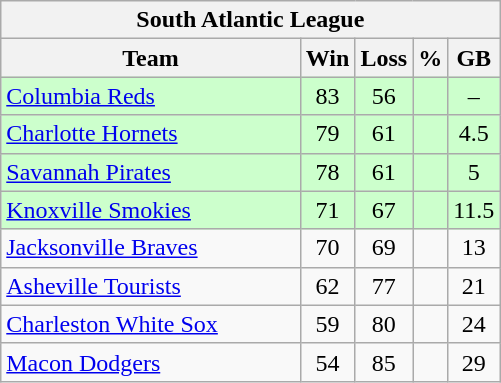<table class="wikitable">
<tr>
<th colspan="5">South Atlantic League</th>
</tr>
<tr>
<th width="60%">Team</th>
<th>Win</th>
<th>Loss</th>
<th>%</th>
<th>GB</th>
</tr>
<tr align=center bgcolor=ccffcc>
<td align=left><a href='#'>Columbia Reds</a></td>
<td>83</td>
<td>56</td>
<td></td>
<td>–</td>
</tr>
<tr align=center bgcolor=ccffcc>
<td align=left><a href='#'>Charlotte Hornets</a></td>
<td>79</td>
<td>61</td>
<td></td>
<td>4.5</td>
</tr>
<tr align=center bgcolor=ccffcc>
<td align=left><a href='#'>Savannah Pirates</a></td>
<td>78</td>
<td>61</td>
<td></td>
<td>5</td>
</tr>
<tr align=center bgcolor=ccffcc>
<td align=left><a href='#'>Knoxville Smokies</a></td>
<td>71</td>
<td>67</td>
<td></td>
<td>11.5</td>
</tr>
<tr align=center>
<td align=left><a href='#'>Jacksonville Braves</a></td>
<td>70</td>
<td>69</td>
<td></td>
<td>13</td>
</tr>
<tr align=center>
<td align=left><a href='#'>Asheville Tourists</a></td>
<td>62</td>
<td>77</td>
<td></td>
<td>21</td>
</tr>
<tr align=center>
<td align=left><a href='#'>Charleston White Sox</a></td>
<td>59</td>
<td>80</td>
<td></td>
<td>24</td>
</tr>
<tr align=center>
<td align=left><a href='#'>Macon Dodgers</a></td>
<td>54</td>
<td>85</td>
<td></td>
<td>29</td>
</tr>
</table>
